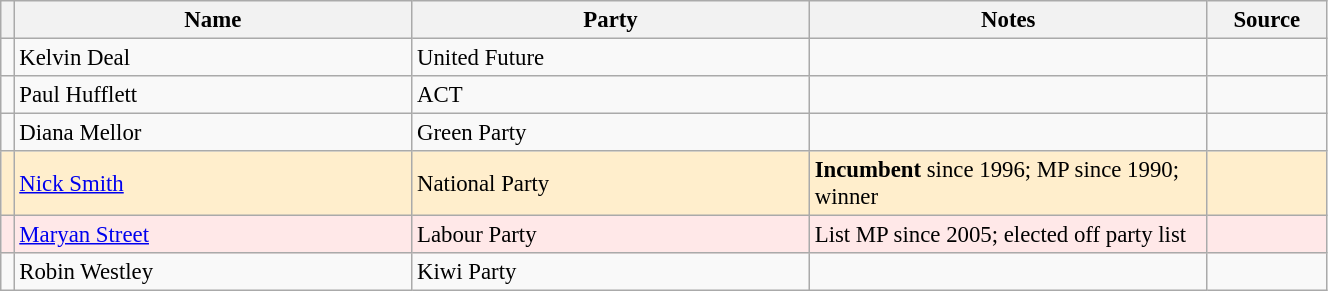<table class="wikitable" width="70%" style="font-size:95%;">
<tr>
<th width=1%></th>
<th width=30%>Name</th>
<th width=30%>Party</th>
<th width=30%>Notes</th>
<th width=9%>Source</th>
</tr>
<tr -->
<td bgcolor=></td>
<td>Kelvin Deal</td>
<td>United Future</td>
<td></td>
<td></td>
</tr>
<tr -->
<td bgcolor=></td>
<td>Paul Hufflett</td>
<td>ACT</td>
<td></td>
<td></td>
</tr>
<tr -->
<td bgcolor=></td>
<td>Diana Mellor</td>
<td>Green Party</td>
<td></td>
<td></td>
</tr>
<tr ---- bgcolor=#FFEECC>
<td bgcolor=></td>
<td><a href='#'>Nick Smith</a></td>
<td>National Party</td>
<td><strong>Incumbent</strong> since 1996; MP since 1990; winner</td>
<td></td>
</tr>
<tr ---- bgcolor=#FFE8E8>
<td bgcolor=></td>
<td><a href='#'>Maryan Street</a></td>
<td>Labour Party</td>
<td>List MP since 2005; elected off party list</td>
<td></td>
</tr>
<tr -->
<td bgcolor=></td>
<td>Robin Westley</td>
<td>Kiwi Party</td>
<td></td>
<td></td>
</tr>
</table>
